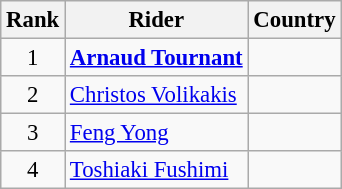<table class="wikitable sortable" style="font-size:95%" style="width:25em;">
<tr>
<th>Rank</th>
<th>Rider</th>
<th>Country</th>
</tr>
<tr>
<td align=center>1</td>
<td><strong><a href='#'>Arnaud Tournant</a></strong></td>
<td></td>
</tr>
<tr>
<td align=center>2</td>
<td><a href='#'>Christos Volikakis</a></td>
<td></td>
</tr>
<tr>
<td align=center>3</td>
<td><a href='#'>Feng Yong</a></td>
<td></td>
</tr>
<tr>
<td align=center>4</td>
<td><a href='#'>Toshiaki Fushimi</a></td>
<td></td>
</tr>
</table>
